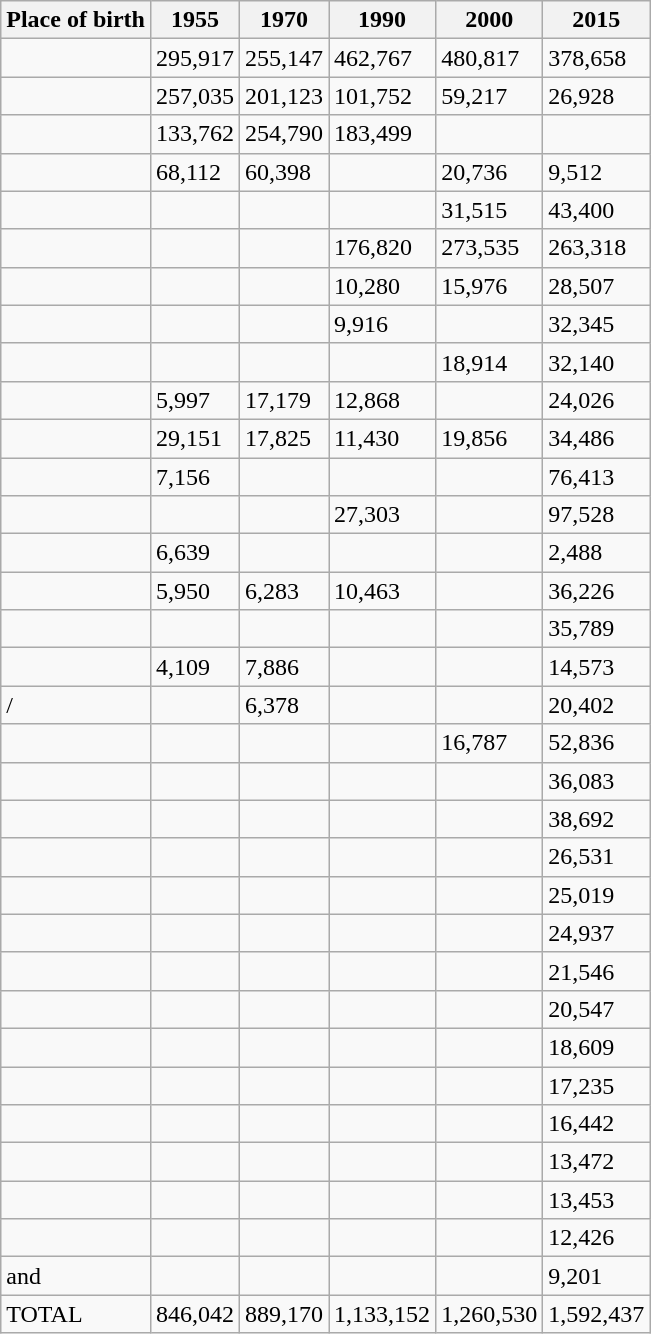<table class="wikitable sortable">
<tr>
<th>Place of birth</th>
<th>1955</th>
<th>1970</th>
<th>1990</th>
<th>2000</th>
<th>2015</th>
</tr>
<tr>
<td></td>
<td>295,917</td>
<td>255,147</td>
<td>462,767</td>
<td>480,817</td>
<td>378,658</td>
</tr>
<tr>
<td></td>
<td>257,035</td>
<td>201,123</td>
<td>101,752</td>
<td>59,217</td>
<td>26,928</td>
</tr>
<tr>
<td></td>
<td>133,762</td>
<td>254,790</td>
<td>183,499</td>
<td></td>
<td></td>
</tr>
<tr>
<td></td>
<td>68,112</td>
<td>60,398</td>
<td></td>
<td>20,736</td>
<td>9,512</td>
</tr>
<tr>
<td></td>
<td></td>
<td></td>
<td></td>
<td>31,515</td>
<td>43,400</td>
</tr>
<tr>
<td></td>
<td></td>
<td></td>
<td>176,820</td>
<td>273,535</td>
<td>263,318</td>
</tr>
<tr>
<td></td>
<td></td>
<td></td>
<td>10,280</td>
<td>15,976</td>
<td>28,507</td>
</tr>
<tr>
<td></td>
<td></td>
<td></td>
<td>9,916</td>
<td></td>
<td>32,345</td>
</tr>
<tr>
<td></td>
<td></td>
<td></td>
<td></td>
<td>18,914</td>
<td>32,140</td>
</tr>
<tr>
<td></td>
<td>5,997</td>
<td>17,179</td>
<td>12,868</td>
<td></td>
<td>24,026</td>
</tr>
<tr>
<td></td>
<td>29,151</td>
<td>17,825</td>
<td>11,430</td>
<td>19,856</td>
<td>34,486</td>
</tr>
<tr>
<td></td>
<td>7,156</td>
<td></td>
<td></td>
<td></td>
<td>76,413</td>
</tr>
<tr>
<td></td>
<td></td>
<td></td>
<td>27,303</td>
<td></td>
<td>97,528</td>
</tr>
<tr>
<td></td>
<td>6,639</td>
<td></td>
<td></td>
<td></td>
<td>2,488</td>
</tr>
<tr>
<td></td>
<td>5,950</td>
<td>6,283</td>
<td>10,463</td>
<td></td>
<td>36,226</td>
</tr>
<tr>
<td></td>
<td></td>
<td></td>
<td></td>
<td></td>
<td>35,789</td>
</tr>
<tr>
<td></td>
<td>4,109</td>
<td>7,886</td>
<td></td>
<td></td>
<td>14,573</td>
</tr>
<tr>
<td>/</td>
<td></td>
<td>6,378</td>
<td></td>
<td></td>
<td>20,402</td>
</tr>
<tr>
<td></td>
<td></td>
<td></td>
<td></td>
<td>16,787</td>
<td>52,836</td>
</tr>
<tr>
<td></td>
<td></td>
<td></td>
<td></td>
<td></td>
<td>36,083</td>
</tr>
<tr>
<td></td>
<td></td>
<td></td>
<td></td>
<td></td>
<td>38,692</td>
</tr>
<tr>
<td></td>
<td></td>
<td></td>
<td></td>
<td></td>
<td>26,531</td>
</tr>
<tr>
<td></td>
<td></td>
<td></td>
<td></td>
<td></td>
<td>25,019</td>
</tr>
<tr>
<td></td>
<td></td>
<td></td>
<td></td>
<td></td>
<td>24,937</td>
</tr>
<tr>
<td></td>
<td></td>
<td></td>
<td></td>
<td></td>
<td>21,546</td>
</tr>
<tr>
<td></td>
<td></td>
<td></td>
<td></td>
<td></td>
<td>20,547</td>
</tr>
<tr>
<td></td>
<td></td>
<td></td>
<td></td>
<td></td>
<td>18,609</td>
</tr>
<tr>
<td></td>
<td></td>
<td></td>
<td></td>
<td></td>
<td>17,235</td>
</tr>
<tr>
<td></td>
<td></td>
<td></td>
<td></td>
<td></td>
<td>16,442</td>
</tr>
<tr>
<td></td>
<td></td>
<td></td>
<td></td>
<td></td>
<td>13,472</td>
</tr>
<tr>
<td></td>
<td></td>
<td></td>
<td></td>
<td></td>
<td>13,453</td>
</tr>
<tr>
<td></td>
<td></td>
<td></td>
<td></td>
<td></td>
<td>12,426</td>
</tr>
<tr>
<td> and </td>
<td></td>
<td></td>
<td></td>
<td></td>
<td>9,201</td>
</tr>
<tr>
<td>TOTAL</td>
<td>846,042</td>
<td>889,170</td>
<td>1,133,152</td>
<td>1,260,530</td>
<td>1,592,437</td>
</tr>
</table>
